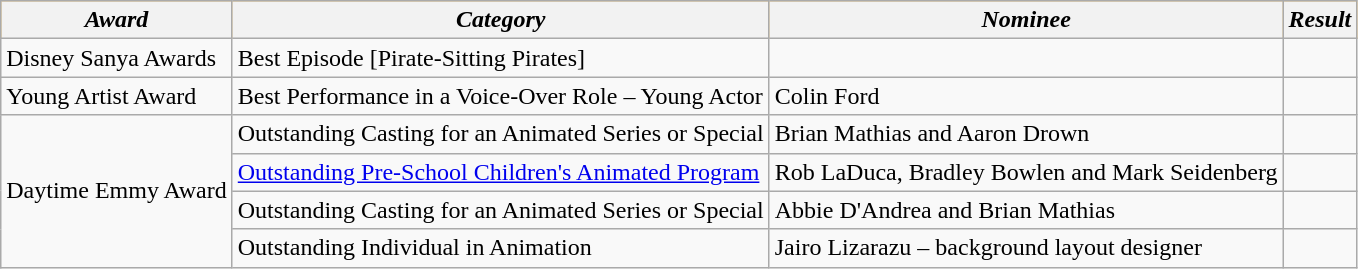<table class="wikitable">
<tr style="background:orange;">
<th><em>Award</em></th>
<th><em>Category</em></th>
<th><em>Nominee</em></th>
<th><em>Result</em></th>
</tr>
<tr>
<td>Disney Sanya Awards</td>
<td>Best Episode [Pirate-Sitting Pirates]</td>
<td></td>
<td></td>
</tr>
<tr>
<td>Young Artist Award</td>
<td>Best Performance in a Voice-Over Role – Young Actor</td>
<td>Colin Ford</td>
<td></td>
</tr>
<tr>
<td rowspan="4">Daytime Emmy Award</td>
<td>Outstanding Casting for an Animated Series or Special</td>
<td>Brian Mathias and Aaron Drown</td>
<td></td>
</tr>
<tr>
<td><a href='#'>Outstanding Pre-School Children's Animated Program</a></td>
<td>Rob LaDuca, Bradley Bowlen and Mark Seidenberg</td>
<td></td>
</tr>
<tr>
<td>Outstanding Casting for an Animated Series or Special</td>
<td>Abbie D'Andrea and Brian Mathias</td>
<td></td>
</tr>
<tr>
<td>Outstanding Individual in Animation</td>
<td>Jairo Lizarazu – background layout designer</td>
<td></td>
</tr>
</table>
